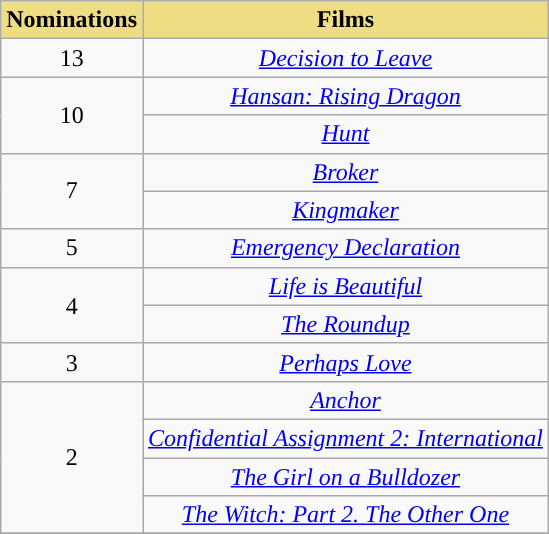<table class="wikitable plainrowheaders" style="text-align:center;">
<tr>
<th style="background:#EEDD82;" ! align="center">Nominations</th>
<th style="background:#EEDD82;" ! align="center">Films</th>
</tr>
<tr>
<td style="text-align:center">13</td>
<td><em><a href='#'>Decision to Leave</a></em></td>
</tr>
<tr>
<td rowspan="2" style="text-align:center">10</td>
<td><em><a href='#'>Hansan: Rising Dragon</a></em></td>
</tr>
<tr>
<td><em><a href='#'>Hunt</a></em></td>
</tr>
<tr>
<td rowspan="2" style="text-align:center">7</td>
<td><em><a href='#'>Broker</a></em></td>
</tr>
<tr>
<td><em><a href='#'>Kingmaker</a></em></td>
</tr>
<tr>
<td style="text-align:center">5</td>
<td><em><a href='#'>Emergency Declaration</a></em></td>
</tr>
<tr>
<td rowspan="2" style="text-align:center">4</td>
<td><em><a href='#'>Life is Beautiful</a></em></td>
</tr>
<tr>
<td><em><a href='#'>The Roundup</a></em></td>
</tr>
<tr>
<td style="text-align:center">3</td>
<td><em><a href='#'>Perhaps Love</a></em></td>
</tr>
<tr>
<td rowspan="4" style="text-align:center">2</td>
<td><em><a href='#'>Anchor</a></em></td>
</tr>
<tr>
<td><em><a href='#'>Confidential Assignment 2: International</a></em></td>
</tr>
<tr>
<td><em><a href='#'>The Girl on a Bulldozer</a></em></td>
</tr>
<tr>
<td><em><a href='#'>The Witch: Part 2. The Other One</a></em></td>
</tr>
<tr>
</tr>
</table>
